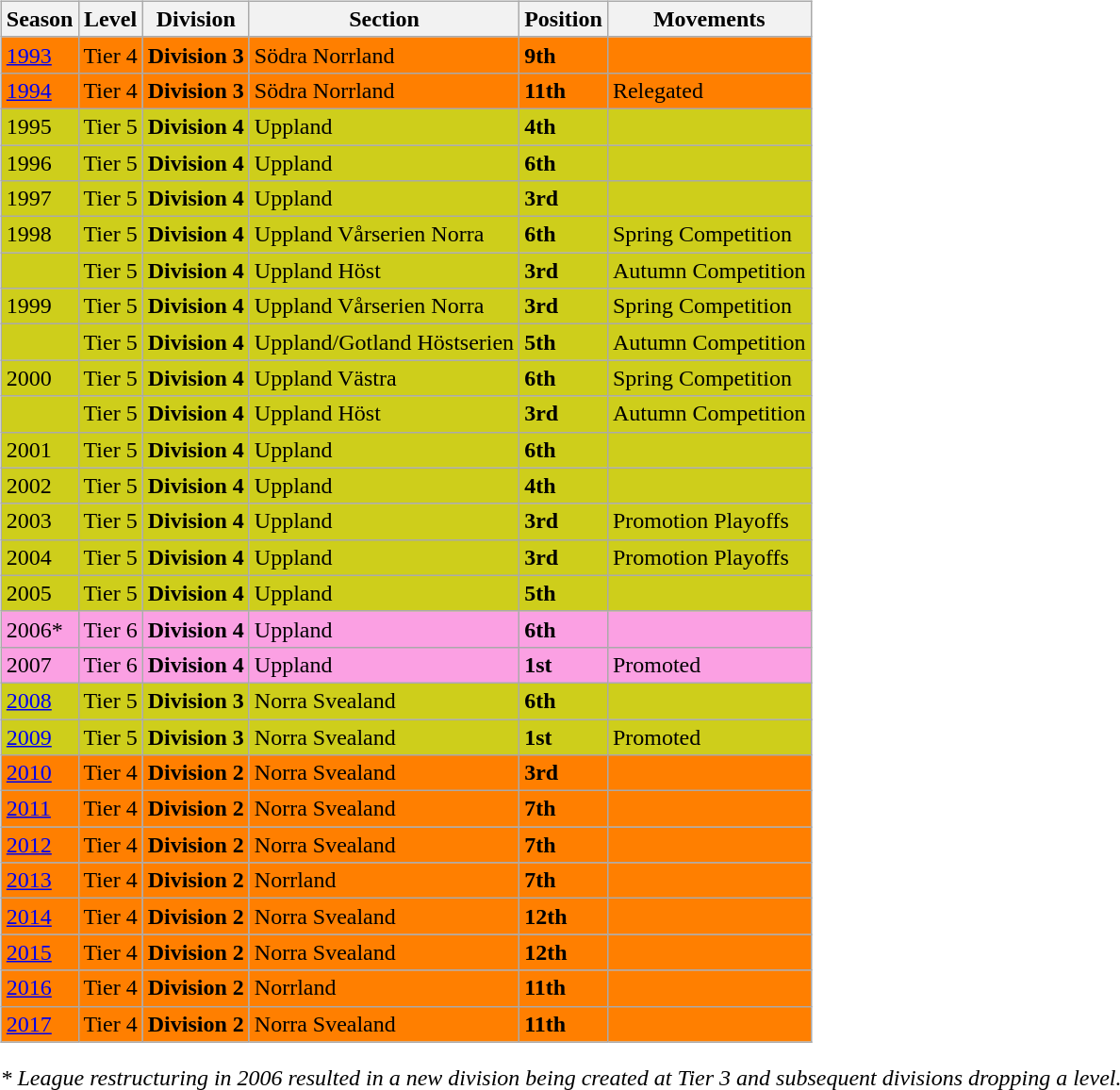<table>
<tr>
<td valign="top" width=0%><br><table class="wikitable">
<tr style="background:#f0f6fa;">
<th><strong>Season</strong></th>
<th><strong>Level</strong></th>
<th><strong>Division</strong></th>
<th><strong>Section</strong></th>
<th><strong>Position</strong></th>
<th><strong>Movements</strong></th>
</tr>
<tr>
<td style="background:#FF7F00;"><a href='#'>1993</a></td>
<td style="background:#FF7F00;">Tier 4</td>
<td style="background:#FF7F00;"><strong>Division 3</strong></td>
<td style="background:#FF7F00;">Södra Norrland</td>
<td style="background:#FF7F00;"><strong>9th</strong></td>
<td style="background:#FF7F00;"></td>
</tr>
<tr>
<td style="background:#FF7F00;"><a href='#'>1994</a></td>
<td style="background:#FF7F00;">Tier 4</td>
<td style="background:#FF7F00;"><strong>Division 3</strong></td>
<td style="background:#FF7F00;">Södra Norrland</td>
<td style="background:#FF7F00;"><strong>11th</strong></td>
<td style="background:#FF7F00;">Relegated</td>
</tr>
<tr>
<td style="background:#CECE1B;">1995</td>
<td style="background:#CECE1B;">Tier 5</td>
<td style="background:#CECE1B;"><strong>Division 4</strong></td>
<td style="background:#CECE1B;">Uppland</td>
<td style="background:#CECE1B;"><strong>4th</strong></td>
<td style="background:#CECE1B;"></td>
</tr>
<tr>
<td style="background:#CECE1B;">1996</td>
<td style="background:#CECE1B;">Tier 5</td>
<td style="background:#CECE1B;"><strong>Division 4</strong></td>
<td style="background:#CECE1B;">Uppland</td>
<td style="background:#CECE1B;"><strong>6th</strong></td>
<td style="background:#CECE1B;"></td>
</tr>
<tr>
<td style="background:#CECE1B;">1997</td>
<td style="background:#CECE1B;">Tier 5</td>
<td style="background:#CECE1B;"><strong>Division 4</strong></td>
<td style="background:#CECE1B;">Uppland</td>
<td style="background:#CECE1B;"><strong>3rd</strong></td>
<td style="background:#CECE1B;"></td>
</tr>
<tr>
<td style="background:#CECE1B;">1998</td>
<td style="background:#CECE1B;">Tier 5</td>
<td style="background:#CECE1B;"><strong>Division 4</strong></td>
<td style="background:#CECE1B;">Uppland Vårserien Norra</td>
<td style="background:#CECE1B;"><strong>6th</strong></td>
<td style="background:#CECE1B;">Spring Competition</td>
</tr>
<tr>
<td style="background:#CECE1B;"></td>
<td style="background:#CECE1B;">Tier 5</td>
<td style="background:#CECE1B;"><strong>Division 4</strong></td>
<td style="background:#CECE1B;">Uppland Höst</td>
<td style="background:#CECE1B;"><strong>3rd</strong></td>
<td style="background:#CECE1B;">Autumn Competition</td>
</tr>
<tr>
<td style="background:#CECE1B;">1999</td>
<td style="background:#CECE1B;">Tier 5</td>
<td style="background:#CECE1B;"><strong>Division 4</strong></td>
<td style="background:#CECE1B;">Uppland Vårserien Norra</td>
<td style="background:#CECE1B;"><strong>3rd</strong></td>
<td style="background:#CECE1B;">Spring Competition</td>
</tr>
<tr>
<td style="background:#CECE1B;"></td>
<td style="background:#CECE1B;">Tier 5</td>
<td style="background:#CECE1B;"><strong>Division 4</strong></td>
<td style="background:#CECE1B;">Uppland/Gotland Höstserien</td>
<td style="background:#CECE1B;"><strong>5th</strong></td>
<td style="background:#CECE1B;">Autumn Competition</td>
</tr>
<tr>
<td style="background:#CECE1B;">2000</td>
<td style="background:#CECE1B;">Tier 5</td>
<td style="background:#CECE1B;"><strong>Division 4</strong></td>
<td style="background:#CECE1B;">Uppland Västra</td>
<td style="background:#CECE1B;"><strong>6th</strong></td>
<td style="background:#CECE1B;">Spring Competition</td>
</tr>
<tr>
<td style="background:#CECE1B;"></td>
<td style="background:#CECE1B;">Tier 5</td>
<td style="background:#CECE1B;"><strong>Division 4</strong></td>
<td style="background:#CECE1B;">Uppland Höst</td>
<td style="background:#CECE1B;"><strong>3rd</strong></td>
<td style="background:#CECE1B;">Autumn Competition</td>
</tr>
<tr>
<td style="background:#CECE1B;">2001</td>
<td style="background:#CECE1B;">Tier 5</td>
<td style="background:#CECE1B;"><strong>Division 4</strong></td>
<td style="background:#CECE1B;">Uppland</td>
<td style="background:#CECE1B;"><strong>6th</strong></td>
<td style="background:#CECE1B;"></td>
</tr>
<tr>
<td style="background:#CECE1B;">2002</td>
<td style="background:#CECE1B;">Tier 5</td>
<td style="background:#CECE1B;"><strong>Division 4</strong></td>
<td style="background:#CECE1B;">Uppland</td>
<td style="background:#CECE1B;"><strong>4th</strong></td>
<td style="background:#CECE1B;"></td>
</tr>
<tr>
<td style="background:#CECE1B;">2003</td>
<td style="background:#CECE1B;">Tier 5</td>
<td style="background:#CECE1B;"><strong>Division 4</strong></td>
<td style="background:#CECE1B;">Uppland</td>
<td style="background:#CECE1B;"><strong>3rd</strong></td>
<td style="background:#CECE1B;">Promotion Playoffs</td>
</tr>
<tr>
<td style="background:#CECE1B;">2004</td>
<td style="background:#CECE1B;">Tier 5</td>
<td style="background:#CECE1B;"><strong>Division 4</strong></td>
<td style="background:#CECE1B;">Uppland</td>
<td style="background:#CECE1B;"><strong>3rd</strong></td>
<td style="background:#CECE1B;">Promotion Playoffs</td>
</tr>
<tr>
<td style="background:#CECE1B;">2005</td>
<td style="background:#CECE1B;">Tier 5</td>
<td style="background:#CECE1B;"><strong>Division 4</strong></td>
<td style="background:#CECE1B;">Uppland</td>
<td style="background:#CECE1B;"><strong>5th</strong></td>
<td style="background:#CECE1B;"></td>
</tr>
<tr>
<td style="background:#FBA0E3;">2006*</td>
<td style="background:#FBA0E3;">Tier 6</td>
<td style="background:#FBA0E3;"><strong>Division 4</strong></td>
<td style="background:#FBA0E3;">Uppland</td>
<td style="background:#FBA0E3;"><strong>6th</strong></td>
<td style="background:#FBA0E3;"></td>
</tr>
<tr>
<td style="background:#FBA0E3;">2007</td>
<td style="background:#FBA0E3;">Tier 6</td>
<td style="background:#FBA0E3;"><strong>Division 4</strong></td>
<td style="background:#FBA0E3;">Uppland</td>
<td style="background:#FBA0E3;"><strong>1st</strong></td>
<td style="background:#FBA0E3;">Promoted</td>
</tr>
<tr>
<td style="background:#CECE1B;"><a href='#'>2008</a></td>
<td style="background:#CECE1B;">Tier 5</td>
<td style="background:#CECE1B;"><strong>Division 3</strong></td>
<td style="background:#CECE1B;">Norra Svealand</td>
<td style="background:#CECE1B;"><strong>6th</strong></td>
<td style="background:#CECE1B;"></td>
</tr>
<tr>
<td style="background:#CECE1B;"><a href='#'>2009</a></td>
<td style="background:#CECE1B;">Tier 5</td>
<td style="background:#CECE1B;"><strong>Division 3</strong></td>
<td style="background:#CECE1B;">Norra Svealand</td>
<td style="background:#CECE1B;"><strong>1st</strong></td>
<td style="background:#CECE1B;">Promoted</td>
</tr>
<tr>
<td style="background:#FF7F00;"><a href='#'>2010</a></td>
<td style="background:#FF7F00;">Tier 4</td>
<td style="background:#FF7F00;"><strong>Division 2</strong></td>
<td style="background:#FF7F00;">Norra Svealand</td>
<td style="background:#FF7F00;"><strong>3rd</strong></td>
<td style="background:#FF7F00;"></td>
</tr>
<tr>
<td style="background:#FF7F00;"><a href='#'>2011</a></td>
<td style="background:#FF7F00;">Tier 4</td>
<td style="background:#FF7F00;"><strong>Division 2</strong></td>
<td style="background:#FF7F00;">Norra Svealand</td>
<td style="background:#FF7F00;"><strong>7th</strong></td>
<td style="background:#FF7F00;"></td>
</tr>
<tr>
<td style="background:#FF7F00;"><a href='#'>2012</a></td>
<td style="background:#FF7F00;">Tier 4</td>
<td style="background:#FF7F00;"><strong>Division 2</strong></td>
<td style="background:#FF7F00;">Norra Svealand</td>
<td style="background:#FF7F00;"><strong>7th</strong></td>
<td style="background:#FF7F00;"></td>
</tr>
<tr>
<td style="background:#FF7F00;"><a href='#'>2013</a></td>
<td style="background:#FF7F00;">Tier 4</td>
<td style="background:#FF7F00;"><strong>Division 2</strong></td>
<td style="background:#FF7F00;">Norrland</td>
<td style="background:#FF7F00;"><strong>7th</strong></td>
<td style="background:#FF7F00;"></td>
</tr>
<tr>
<td style="background:#FF7F00;"><a href='#'>2014</a></td>
<td style="background:#FF7F00;">Tier 4</td>
<td style="background:#FF7F00;"><strong>Division 2</strong></td>
<td style="background:#FF7F00;">Norra Svealand</td>
<td style="background:#FF7F00;"><strong>12th</strong></td>
<td style="background:#FF7F00;"></td>
</tr>
<tr>
<td style="background:#FF7F00;"><a href='#'>2015</a></td>
<td style="background:#FF7F00;">Tier 4</td>
<td style="background:#FF7F00;"><strong>Division 2</strong></td>
<td style="background:#FF7F00;">Norra Svealand</td>
<td style="background:#FF7F00;"><strong>12th</strong></td>
<td style="background:#FF7F00;"></td>
</tr>
<tr>
<td style="background:#FF7F00;"><a href='#'>2016</a></td>
<td style="background:#FF7F00;">Tier 4</td>
<td style="background:#FF7F00;"><strong>Division 2</strong></td>
<td style="background:#FF7F00;">Norrland</td>
<td style="background:#FF7F00;"><strong>11th</strong></td>
<td style="background:#FF7F00;"></td>
</tr>
<tr>
<td style="background:#FF7F00;"><a href='#'>2017</a></td>
<td style="background:#FF7F00;">Tier 4</td>
<td style="background:#FF7F00;"><strong>Division 2</strong></td>
<td style="background:#FF7F00;">Norra Svealand</td>
<td style="background:#FF7F00;"><strong>11th</strong></td>
<td style="background:#FF7F00;"></td>
</tr>
</table>
<em>* League restructuring in 2006 resulted in a new division being created at Tier 3 and subsequent divisions dropping a level.</em> 

</td>
</tr>
</table>
